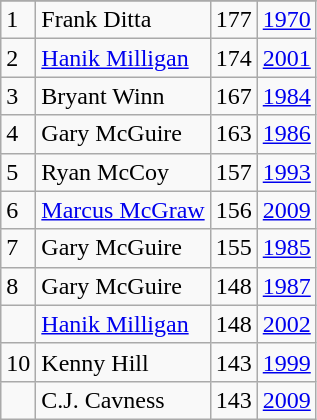<table class="wikitable">
<tr>
</tr>
<tr>
<td>1</td>
<td>Frank Ditta</td>
<td>177</td>
<td><a href='#'>1970</a></td>
</tr>
<tr>
<td>2</td>
<td><a href='#'>Hanik Milligan</a></td>
<td>174</td>
<td><a href='#'>2001</a></td>
</tr>
<tr>
<td>3</td>
<td>Bryant Winn</td>
<td>167</td>
<td><a href='#'>1984</a></td>
</tr>
<tr>
<td>4</td>
<td>Gary McGuire</td>
<td>163</td>
<td><a href='#'>1986</a></td>
</tr>
<tr>
<td>5</td>
<td>Ryan McCoy</td>
<td>157</td>
<td><a href='#'>1993</a></td>
</tr>
<tr>
<td>6</td>
<td><a href='#'>Marcus McGraw</a></td>
<td>156</td>
<td><a href='#'>2009</a></td>
</tr>
<tr>
<td>7</td>
<td>Gary McGuire</td>
<td>155</td>
<td><a href='#'>1985</a></td>
</tr>
<tr>
<td>8</td>
<td>Gary McGuire</td>
<td>148</td>
<td><a href='#'>1987</a></td>
</tr>
<tr>
<td></td>
<td><a href='#'>Hanik Milligan</a></td>
<td>148</td>
<td><a href='#'>2002</a></td>
</tr>
<tr>
<td>10</td>
<td>Kenny Hill</td>
<td>143</td>
<td><a href='#'>1999</a></td>
</tr>
<tr>
<td></td>
<td>C.J. Cavness</td>
<td>143</td>
<td><a href='#'>2009</a></td>
</tr>
</table>
